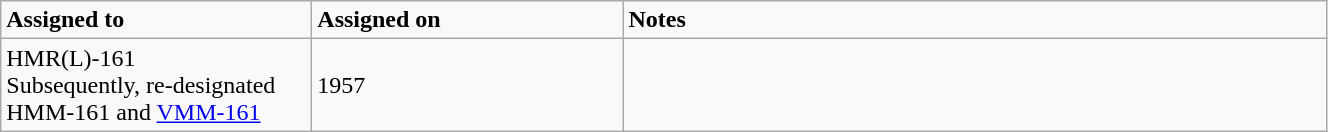<table class="wikitable" style="width: 70%;">
<tr>
<td style="width: 200px;"><strong>Assigned to</strong></td>
<td style="width: 200px;"><strong>Assigned on</strong></td>
<td><strong>Notes</strong></td>
</tr>
<tr>
<td>HMR(L)-161<br>Subsequently, re-designated HMM-161 and <a href='#'>VMM-161</a></td>
<td>1957</td>
<td></td>
</tr>
</table>
